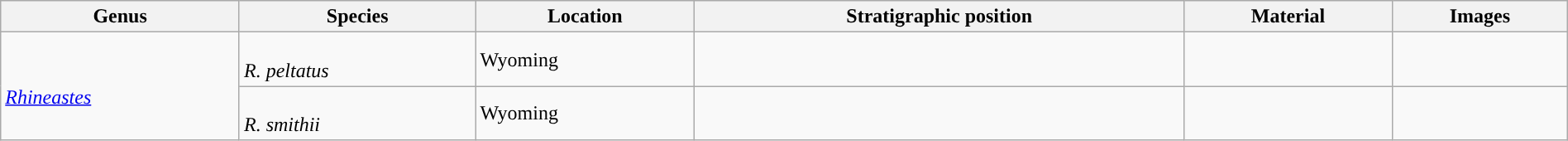<table class="wikitable sortable mw-collapsible" style="margin:auto; width:100%">
<tr>
<th>Genus</th>
<th>Species</th>
<th>Location</th>
<th>Stratigraphic position</th>
<th>Material</th>
<th>Images</th>
</tr>
<tr>
<td rowspan=2><br><em><a href='#'>Rhineastes</a></em></td>
<td><br><em>R. peltatus</em></td>
<td>Wyoming</td>
<td></td>
<td></td>
<td></td>
</tr>
<tr>
<td><br><em>R. smithii</em></td>
<td>Wyoming</td>
<td></td>
<td></td>
<td></td>
</tr>
</table>
